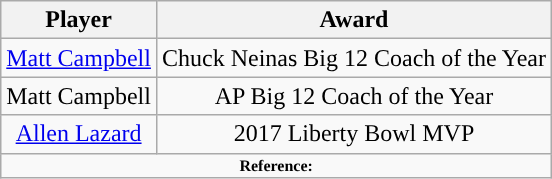<table class="wikitable" style="text-align: center">
<tr align=center>
<th>Player</th>
<th>Award</th>
</tr>
<tr>
<td><a href='#'>Matt Campbell</a></td>
<td>Chuck Neinas Big 12 Coach of the Year</td>
</tr>
<tr>
<td>Matt Campbell</td>
<td>AP Big 12 Coach of the Year</td>
</tr>
<tr>
<td><a href='#'>Allen Lazard</a></td>
<td>2017 Liberty Bowl MVP</td>
</tr>
<tr>
<td colspan="2"  style="font-size:8pt; text-align:center;"><strong>Reference:</strong></td>
</tr>
</table>
